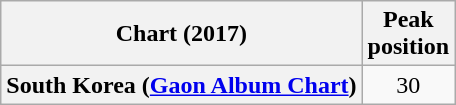<table class="wikitable plainrowheaders" style="text-align:center;">
<tr>
<th>Chart (2017)</th>
<th>Peak<br>position</th>
</tr>
<tr>
<th scope="row">South Korea (<a href='#'>Gaon Album Chart</a>)</th>
<td>30</td>
</tr>
</table>
